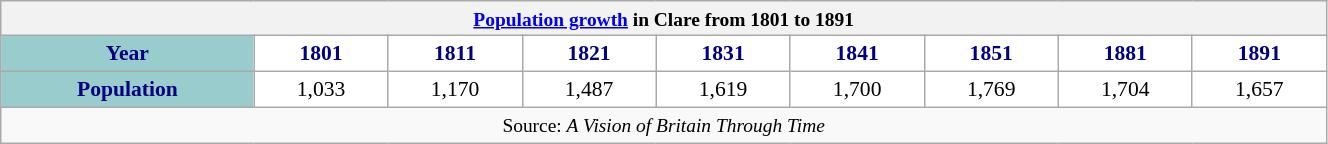<table class="wikitable" style="font-size:90%;width:70%;border:0px;text-align:center;line-height:120%;">
<tr>
<th colspan="11" style="text-align:center;font-size:90%;"><a href='#'>Population growth</a> in Clare from 1801 to 1891</th>
</tr>
<tr>
<th style="background: #99CCCC; color: #000080" height="17">Year</th>
<th style="background: #FFFFFF; color:#000080;">1801</th>
<th style="background: #FFFFFF; color:#000080;">1811</th>
<th style="background: #FFFFFF; color:#000080;">1821</th>
<th style="background: #FFFFFF; color:#000080;">1831</th>
<th style="background: #FFFFFF; color:#000080;">1841</th>
<th style="background: #FFFFFF; color:#000080;">1851</th>
<th style="background: #FFFFFF; color:#000080;">1881</th>
<th style="background: #FFFFFF; color:#000080;">1891</th>
</tr>
<tr Align="center">
<th style="background: #99CCCC; color: #000080" height="17">Population</th>
<td style="background: #FFFFFF; color: black;">1,033</td>
<td style="background: #FFFFFF; color: black;">1,170</td>
<td style="background: #FFFFFF; color: black;">1,487</td>
<td style="background: #FFFFFF; color: black;">1,619</td>
<td style="background: #FFFFFF; color: black;">1,700</td>
<td style="background: #FFFFFF; color: black;">1,769</td>
<td style="background: #FFFFFF; color: black;">1,704</td>
<td style="background: #FFFFFF; color: black;">1,657</td>
</tr>
<tr>
<td colspan="11" style="text-align:center;font-size:90%;">Source: <em>A Vision of Britain Through Time</em></td>
</tr>
</table>
